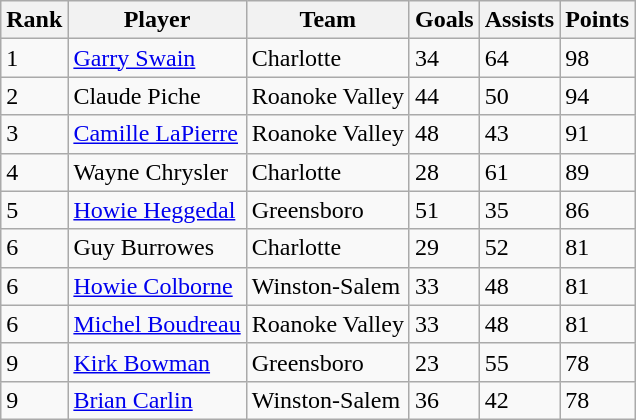<table class="wikitable">
<tr>
<th>Rank</th>
<th>Player</th>
<th>Team</th>
<th>Goals</th>
<th>Assists</th>
<th>Points</th>
</tr>
<tr>
<td>1</td>
<td><a href='#'>Garry Swain</a></td>
<td>Charlotte</td>
<td>34</td>
<td>64</td>
<td>98</td>
</tr>
<tr>
<td>2</td>
<td>Claude Piche</td>
<td>Roanoke Valley</td>
<td>44</td>
<td>50</td>
<td>94</td>
</tr>
<tr>
<td>3</td>
<td><a href='#'>Camille LaPierre</a></td>
<td>Roanoke Valley</td>
<td>48</td>
<td>43</td>
<td>91</td>
</tr>
<tr>
<td>4</td>
<td>Wayne Chrysler</td>
<td>Charlotte</td>
<td>28</td>
<td>61</td>
<td>89</td>
</tr>
<tr>
<td>5</td>
<td><a href='#'>Howie Heggedal</a></td>
<td>Greensboro</td>
<td>51</td>
<td>35</td>
<td>86</td>
</tr>
<tr>
<td>6</td>
<td>Guy Burrowes</td>
<td>Charlotte</td>
<td>29</td>
<td>52</td>
<td>81</td>
</tr>
<tr>
<td>6</td>
<td><a href='#'>Howie Colborne</a></td>
<td>Winston-Salem</td>
<td>33</td>
<td>48</td>
<td>81</td>
</tr>
<tr>
<td>6</td>
<td><a href='#'>Michel Boudreau</a></td>
<td>Roanoke Valley</td>
<td>33</td>
<td>48</td>
<td>81</td>
</tr>
<tr>
<td>9</td>
<td><a href='#'>Kirk Bowman</a></td>
<td>Greensboro</td>
<td>23</td>
<td>55</td>
<td>78</td>
</tr>
<tr>
<td>9</td>
<td><a href='#'>Brian Carlin</a></td>
<td>Winston-Salem</td>
<td>36</td>
<td>42</td>
<td>78</td>
</tr>
</table>
